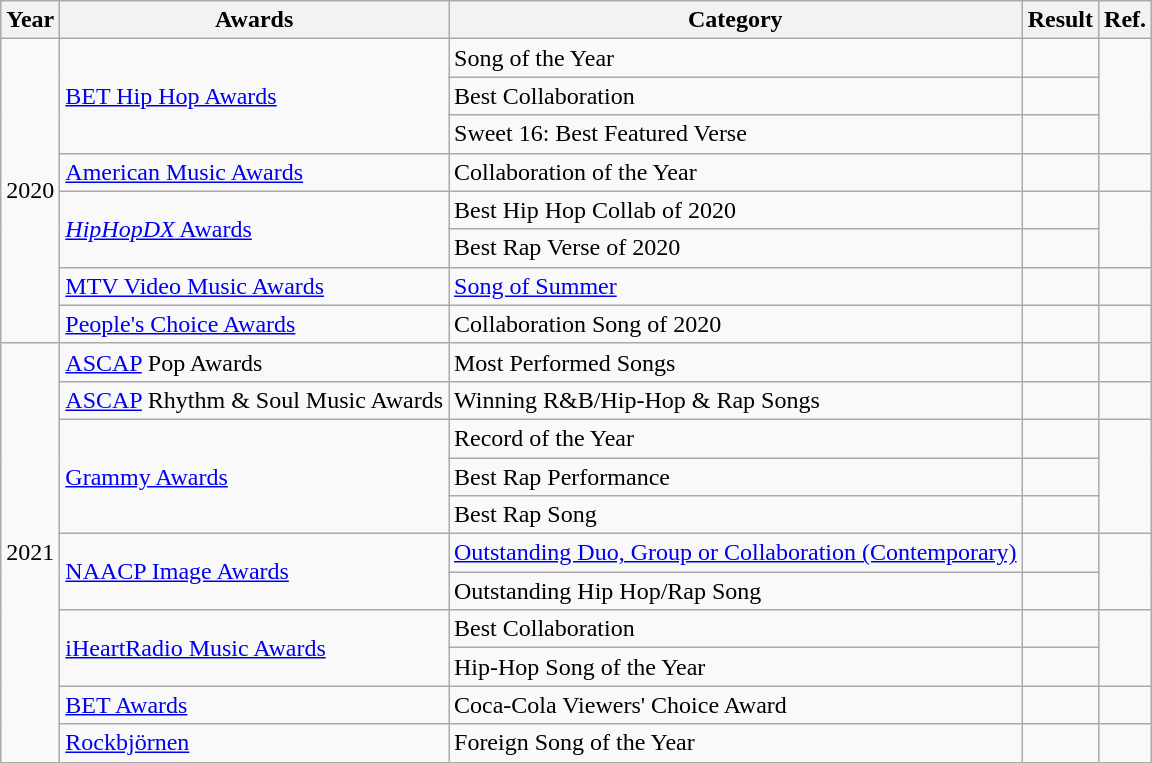<table class="wikitable plainrowheaders">
<tr>
<th>Year</th>
<th>Awards</th>
<th>Category</th>
<th>Result</th>
<th>Ref.</th>
</tr>
<tr>
<td rowspan="8">2020</td>
<td rowspan="3"><a href='#'>BET Hip Hop Awards</a></td>
<td>Song of the Year</td>
<td></td>
<td rowspan="3"></td>
</tr>
<tr>
<td>Best Collaboration</td>
<td></td>
</tr>
<tr>
<td>Sweet 16: Best Featured Verse</td>
<td></td>
</tr>
<tr>
<td><a href='#'>American Music Awards</a></td>
<td>Collaboration of the Year</td>
<td></td>
<td></td>
</tr>
<tr>
<td rowspan="2"><a href='#'><em>HipHopDX</em> Awards</a></td>
<td>Best Hip Hop Collab of 2020</td>
<td></td>
<td rowspan="2"></td>
</tr>
<tr>
<td>Best Rap Verse of 2020</td>
<td></td>
</tr>
<tr>
<td><a href='#'>MTV Video Music Awards</a></td>
<td><a href='#'>Song of Summer</a></td>
<td></td>
<td></td>
</tr>
<tr>
<td><a href='#'>People's Choice Awards</a></td>
<td>Collaboration Song of 2020</td>
<td></td>
<td></td>
</tr>
<tr>
<td rowspan="11">2021</td>
<td><a href='#'>ASCAP</a> Pop Awards</td>
<td>Most Performed Songs</td>
<td></td>
<td></td>
</tr>
<tr>
<td><a href='#'>ASCAP</a> Rhythm & Soul Music Awards</td>
<td>Winning R&B/Hip-Hop & Rap Songs</td>
<td></td>
<td></td>
</tr>
<tr>
<td rowspan="3"><a href='#'>Grammy Awards</a></td>
<td>Record of the Year</td>
<td></td>
<td rowspan="3"></td>
</tr>
<tr>
<td>Best Rap Performance</td>
<td></td>
</tr>
<tr>
<td>Best Rap Song</td>
<td></td>
</tr>
<tr>
<td rowspan="2"><a href='#'>NAACP Image Awards</a></td>
<td><a href='#'>Outstanding Duo, Group or Collaboration (Contemporary)</a></td>
<td></td>
<td rowspan="2"></td>
</tr>
<tr>
<td>Outstanding Hip Hop/Rap Song</td>
<td></td>
</tr>
<tr>
<td rowspan="2"><a href='#'>iHeartRadio Music Awards</a></td>
<td>Best Collaboration</td>
<td></td>
<td rowspan="2"></td>
</tr>
<tr>
<td>Hip-Hop Song of the Year</td>
<td></td>
</tr>
<tr>
<td rowspan="1"><a href='#'>BET Awards</a></td>
<td>Coca-Cola Viewers' Choice Award</td>
<td></td>
<td rowspan="1"></td>
</tr>
<tr>
<td><a href='#'>Rockbjörnen</a></td>
<td>Foreign Song of the Year</td>
<td></td>
<td></td>
</tr>
</table>
